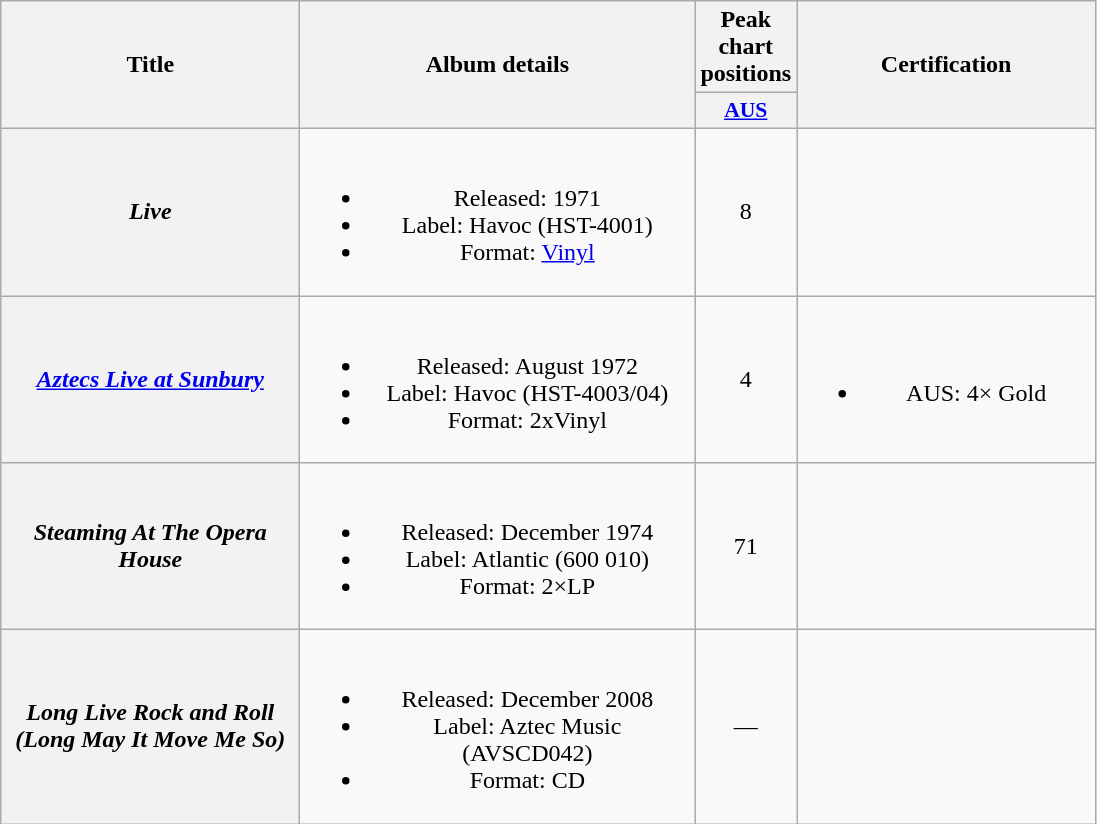<table class="wikitable plainrowheaders" style="text-align:center;" border="1">
<tr>
<th scope="col" rowspan="2" style="width:12em;">Title</th>
<th scope="col" rowspan="2" style="width:16em;">Album details</th>
<th scope="col" colspan="1">Peak chart positions</th>
<th scope="col" rowspan="2" style="width:12em;">Certification</th>
</tr>
<tr>
<th scope="col" style="width:2.2em;font-size:90%;"><a href='#'>AUS</a><br></th>
</tr>
<tr>
<th scope="row"><em>Live</em></th>
<td><br><ul><li>Released: 1971</li><li>Label: Havoc (HST-4001)</li><li>Format: <a href='#'>Vinyl</a></li></ul></td>
<td>8</td>
<td></td>
</tr>
<tr>
<th scope="row"><em><a href='#'>Aztecs Live at Sunbury</a></em></th>
<td><br><ul><li>Released: August 1972</li><li>Label: Havoc (HST-4003/04)</li><li>Format: 2xVinyl</li></ul></td>
<td>4</td>
<td><br><ul><li>AUS: 4× Gold</li></ul></td>
</tr>
<tr>
<th scope="row"><em>Steaming At The Opera House</em></th>
<td><br><ul><li>Released: December 1974</li><li>Label: Atlantic (600 010)</li><li>Format: 2×LP</li></ul></td>
<td>71</td>
<td></td>
</tr>
<tr>
<th scope="row"><em>Long Live Rock and Roll (Long May It Move Me So)</em></th>
<td><br><ul><li>Released: December 2008</li><li>Label: Aztec Music (AVSCD042)</li><li>Format: CD</li></ul></td>
<td>—</td>
<td></td>
</tr>
</table>
